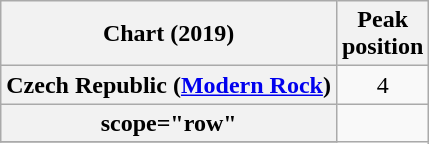<table class="wikitable plainrowheaders">
<tr>
<th scope="col">Chart (2019)</th>
<th scope="col">Peak<br>position</th>
</tr>
<tr>
<th scope="row">Czech Republic (<a href='#'>Modern Rock</a>)</th>
<td style="text-align:center;">4</td>
</tr>
<tr>
<th>scope="row" </th>
</tr>
<tr>
</tr>
</table>
